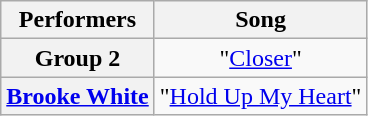<table class="wikitable unsortable" style="text-align:center;">
<tr>
<th scope="col">Performers</th>
<th scope="col">Song</th>
</tr>
<tr>
<th scope="row">Group 2</th>
<td>"<a href='#'>Closer</a>"</td>
</tr>
<tr>
<th scope="row"><a href='#'>Brooke White</a></th>
<td>"<a href='#'>Hold Up My Heart</a>"</td>
</tr>
</table>
